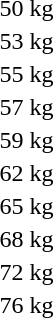<table>
<tr>
<td rowspan=2>50 kg</td>
<td rowspan=2></td>
<td rowspan=2></td>
<td></td>
</tr>
<tr>
<td></td>
</tr>
<tr>
<td rowspan=2>53 kg</td>
<td rowspan=2></td>
<td rowspan=2></td>
<td></td>
</tr>
<tr>
<td></td>
</tr>
<tr>
<td rowspan=2>55 kg</td>
<td rowspan=2></td>
<td rowspan=2></td>
<td></td>
</tr>
<tr>
<td></td>
</tr>
<tr>
<td rowspan=2>57 kg</td>
<td rowspan=2></td>
<td rowspan=2></td>
<td></td>
</tr>
<tr>
<td></td>
</tr>
<tr>
<td rowspan=2>59 kg</td>
<td rowspan=2></td>
<td rowspan=2></td>
<td></td>
</tr>
<tr>
<td></td>
</tr>
<tr>
<td rowspan=2>62 kg</td>
<td rowspan=2></td>
<td rowspan=2></td>
<td></td>
</tr>
<tr>
<td></td>
</tr>
<tr>
<td rowspan=2>65 kg</td>
<td rowspan=2></td>
<td rowspan=2></td>
<td></td>
</tr>
<tr>
<td></td>
</tr>
<tr>
<td rowspan=2>68 kg</td>
<td rowspan=2></td>
<td rowspan=2></td>
<td></td>
</tr>
<tr>
<td></td>
</tr>
<tr>
<td rowspan=2>72 kg</td>
<td rowspan=2></td>
<td rowspan=2></td>
<td></td>
</tr>
<tr>
<td></td>
</tr>
<tr>
<td rowspan=2>76 kg</td>
<td rowspan=2></td>
<td rowspan=2></td>
<td></td>
</tr>
<tr>
<td></td>
</tr>
<tr>
</tr>
</table>
